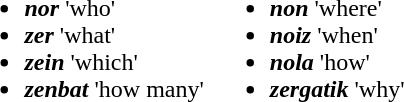<table>
<tr>
<td><br><ul><li><strong><em>nor</em></strong> 'who'</li><li><strong><em>zer</em></strong> 'what'</li><li><strong><em>zein</em></strong> 'which'</li><li><strong><em>zenbat</em></strong> 'how many'</li></ul></td>
<td><br><ul><li><strong><em>non</em></strong> 'where'</li><li><strong><em>noiz</em></strong> 'when'</li><li><strong><em>nola</em></strong> 'how'</li><li><strong><em>zergatik</em></strong> 'why'</li></ul></td>
</tr>
</table>
